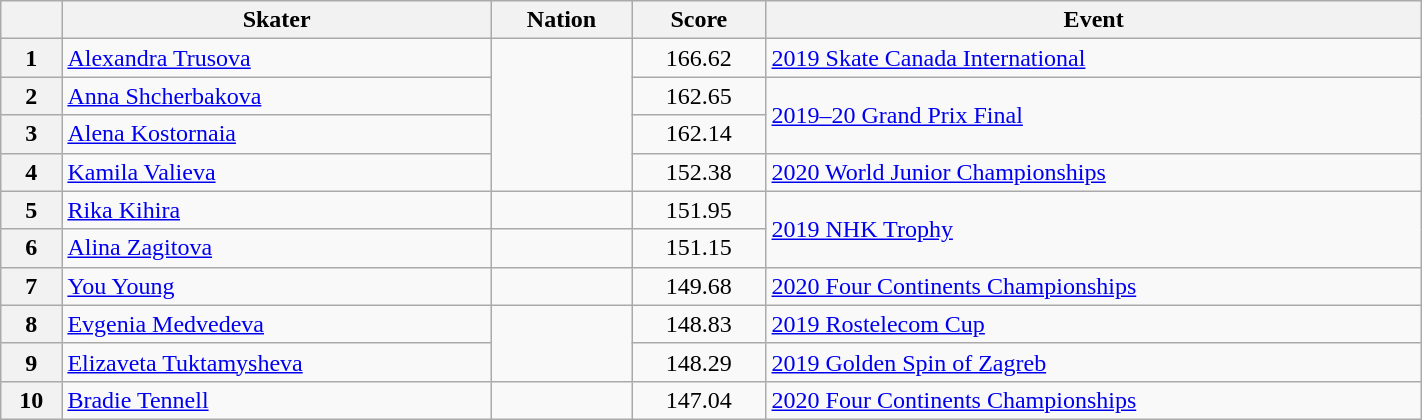<table class="wikitable sortable" style="text-align:left; width:75%">
<tr>
<th scope="col"></th>
<th scope="col">Skater</th>
<th scope="col">Nation</th>
<th scope="col">Score</th>
<th scope="col">Event</th>
</tr>
<tr>
<th scope="row">1</th>
<td><a href='#'>Alexandra Trusova</a></td>
<td rowspan="4"></td>
<td style="text-align:center;">166.62</td>
<td><a href='#'>2019 Skate Canada International</a></td>
</tr>
<tr>
<th scope="row">2</th>
<td><a href='#'>Anna Shcherbakova</a></td>
<td style="text-align:center;">162.65</td>
<td rowspan="2"><a href='#'>2019–20 Grand Prix Final</a></td>
</tr>
<tr>
<th scope="row">3</th>
<td><a href='#'>Alena Kostornaia</a></td>
<td style="text-align:center;">162.14</td>
</tr>
<tr>
<th scope="row">4</th>
<td><a href='#'>Kamila Valieva</a></td>
<td style="text-align:center;">152.38</td>
<td><a href='#'>2020 World Junior Championships</a></td>
</tr>
<tr>
<th scope="row">5</th>
<td><a href='#'>Rika Kihira</a></td>
<td></td>
<td style="text-align:center;">151.95</td>
<td rowspan="2"><a href='#'>2019 NHK Trophy</a></td>
</tr>
<tr>
<th scope="row">6</th>
<td><a href='#'>Alina Zagitova</a></td>
<td></td>
<td style="text-align:center;">151.15</td>
</tr>
<tr>
<th scope="row">7</th>
<td><a href='#'>You Young</a></td>
<td></td>
<td style="text-align:center;">149.68</td>
<td><a href='#'>2020 Four Continents Championships</a></td>
</tr>
<tr>
<th scope="row">8</th>
<td><a href='#'>Evgenia Medvedeva</a></td>
<td rowspan="2"></td>
<td style="text-align:center;">148.83</td>
<td><a href='#'>2019 Rostelecom Cup</a></td>
</tr>
<tr>
<th scope="row">9</th>
<td><a href='#'>Elizaveta Tuktamysheva</a></td>
<td style="text-align:center;">148.29</td>
<td><a href='#'>2019 Golden Spin of Zagreb</a></td>
</tr>
<tr>
<th scope="row">10</th>
<td><a href='#'>Bradie Tennell</a></td>
<td></td>
<td style="text-align:center;">147.04</td>
<td><a href='#'>2020 Four Continents Championships</a></td>
</tr>
</table>
